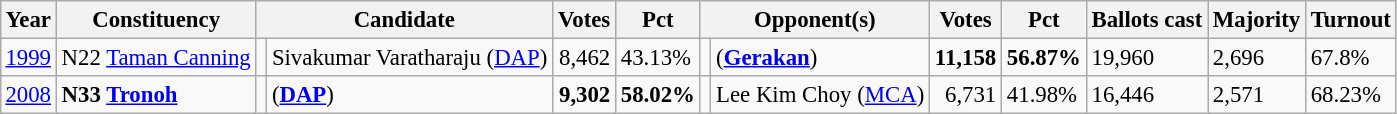<table class="wikitable" style="margin:0.5em ; font-size:95%">
<tr>
<th>Year</th>
<th>Constituency</th>
<th colspan=2>Candidate</th>
<th>Votes</th>
<th>Pct</th>
<th colspan=2>Opponent(s)</th>
<th>Votes</th>
<th>Pct</th>
<th>Ballots cast</th>
<th>Majority</th>
<th>Turnout</th>
</tr>
<tr>
<td><a href='#'>1999</a></td>
<td>N22 <a href='#'>Taman Canning</a></td>
<td></td>
<td>Sivakumar Varatharaju (<a href='#'>DAP</a>)</td>
<td align="right">8,462</td>
<td>43.13%</td>
<td></td>
<td> (<a href='#'><strong>Gerakan</strong></a>)</td>
<td align="right"><strong>11,158</strong></td>
<td><strong>56.87%</strong></td>
<td>19,960</td>
<td>2,696</td>
<td>67.8%</td>
</tr>
<tr>
<td><a href='#'>2008</a></td>
<td><strong>N33 <a href='#'>Tronoh</a></strong></td>
<td></td>
<td> (<a href='#'><strong>DAP</strong></a>)</td>
<td align="right"><strong>9,302</strong></td>
<td><strong>58.02%</strong></td>
<td></td>
<td>Lee Kim Choy (<a href='#'>MCA</a>)</td>
<td align="right">6,731</td>
<td>41.98%</td>
<td>16,446</td>
<td>2,571</td>
<td>68.23%</td>
</tr>
</table>
